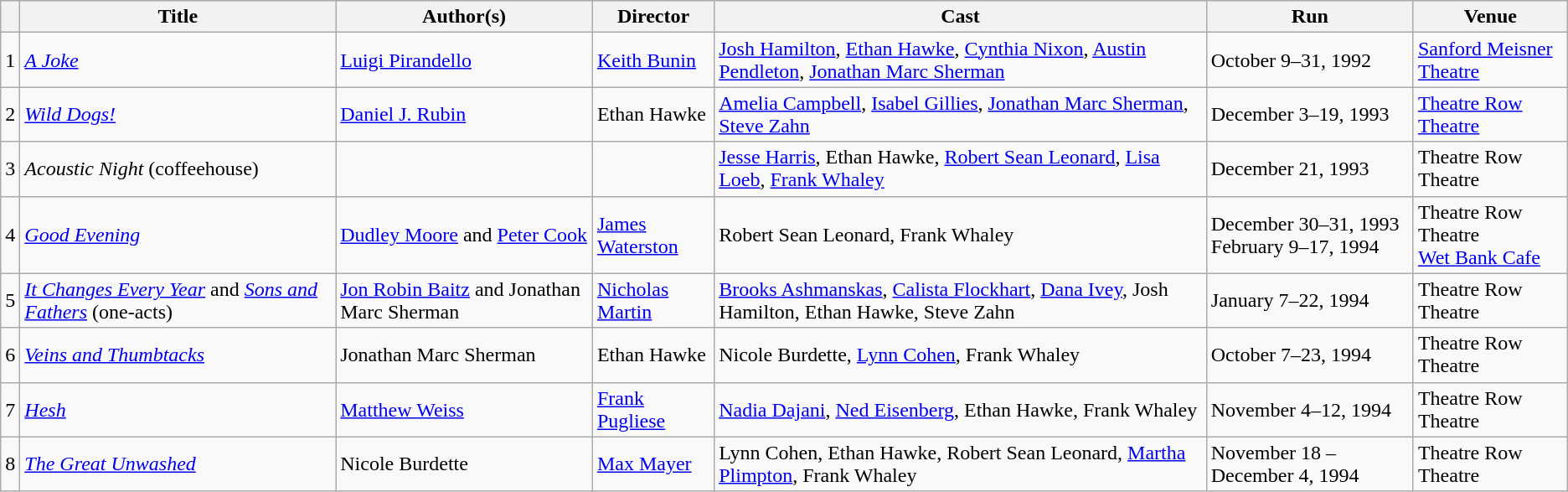<table class="wikitable sortable">
<tr>
<th></th>
<th>Title</th>
<th>Author(s)</th>
<th>Director</th>
<th>Cast</th>
<th>Run</th>
<th>Venue</th>
</tr>
<tr>
<td>1</td>
<td><em><a href='#'>A Joke</a></em></td>
<td><a href='#'>Luigi Pirandello</a></td>
<td><a href='#'>Keith Bunin</a></td>
<td><a href='#'>Josh Hamilton</a>, <a href='#'>Ethan Hawke</a>, <a href='#'>Cynthia Nixon</a>, <a href='#'>Austin Pendleton</a>, <a href='#'>Jonathan Marc Sherman</a></td>
<td>October 9–31, 1992</td>
<td><a href='#'>Sanford Meisner Theatre</a></td>
</tr>
<tr>
<td>2</td>
<td><em><a href='#'>Wild Dogs!</a></em></td>
<td><a href='#'>Daniel J. Rubin</a></td>
<td>Ethan Hawke</td>
<td><a href='#'>Amelia Campbell</a>, <a href='#'>Isabel Gillies</a>, <a href='#'>Jonathan Marc Sherman</a>, <a href='#'>Steve Zahn</a></td>
<td>December 3–19, 1993</td>
<td><a href='#'>Theatre Row Theatre</a></td>
</tr>
<tr>
<td>3</td>
<td><em>Acoustic Night</em> (coffeehouse)</td>
<td></td>
<td></td>
<td><a href='#'>Jesse Harris</a>, Ethan Hawke, <a href='#'>Robert Sean Leonard</a>, <a href='#'>Lisa Loeb</a>, <a href='#'>Frank Whaley</a></td>
<td>December 21, 1993</td>
<td>Theatre Row Theatre</td>
</tr>
<tr>
<td>4</td>
<td><em><a href='#'>Good Evening</a></em></td>
<td><a href='#'>Dudley Moore</a> and <a href='#'>Peter Cook</a></td>
<td><a href='#'>James Waterston</a></td>
<td>Robert Sean Leonard, Frank Whaley</td>
<td>December 30–31, 1993<br>February 9–17, 1994</td>
<td>Theatre Row Theatre<br><a href='#'>Wet Bank Cafe</a></td>
</tr>
<tr>
<td>5</td>
<td><em><a href='#'>It Changes Every Year</a></em> and <em><a href='#'>Sons and Fathers</a></em> (one-acts)</td>
<td><a href='#'>Jon Robin Baitz</a> and Jonathan Marc Sherman</td>
<td><a href='#'>Nicholas Martin</a></td>
<td><a href='#'>Brooks Ashmanskas</a>, <a href='#'>Calista Flockhart</a>, <a href='#'>Dana Ivey</a>, Josh Hamilton, Ethan Hawke, Steve Zahn</td>
<td>January 7–22, 1994</td>
<td>Theatre Row Theatre</td>
</tr>
<tr>
<td>6</td>
<td><em><a href='#'>Veins and Thumbtacks</a></em></td>
<td>Jonathan Marc Sherman</td>
<td>Ethan Hawke</td>
<td>Nicole Burdette, <a href='#'>Lynn Cohen</a>, Frank Whaley</td>
<td>October 7–23, 1994</td>
<td>Theatre Row Theatre</td>
</tr>
<tr>
<td>7</td>
<td><em><a href='#'>Hesh</a></em></td>
<td><a href='#'>Matthew Weiss</a></td>
<td><a href='#'>Frank Pugliese</a></td>
<td><a href='#'>Nadia Dajani</a>, <a href='#'>Ned Eisenberg</a>, Ethan Hawke, Frank Whaley</td>
<td>November 4–12, 1994</td>
<td>Theatre Row Theatre</td>
</tr>
<tr>
<td>8</td>
<td><em><a href='#'>The Great Unwashed</a></em></td>
<td>Nicole Burdette</td>
<td><a href='#'>Max Mayer</a></td>
<td>Lynn Cohen, Ethan Hawke, Robert Sean Leonard, <a href='#'>Martha Plimpton</a>, Frank Whaley</td>
<td>November 18 – December 4, 1994</td>
<td>Theatre Row Theatre</td>
</tr>
</table>
